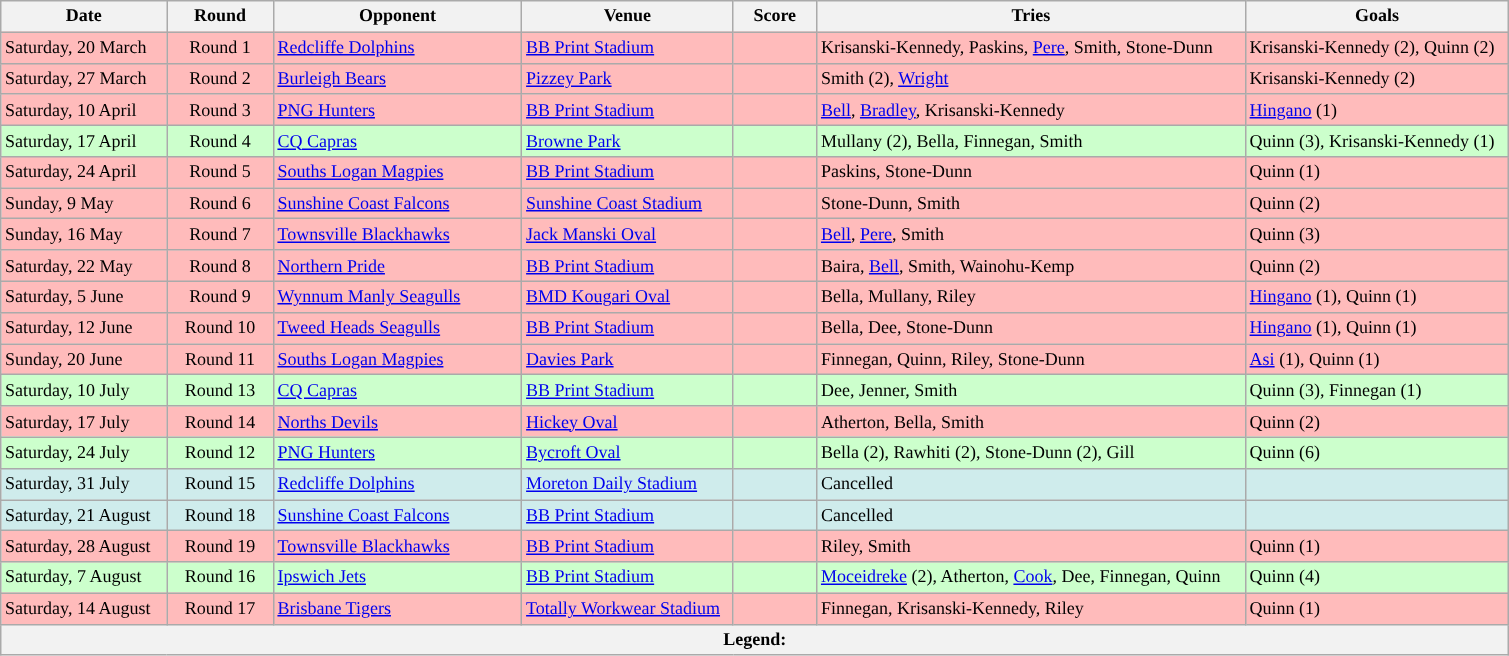<table class="wikitable" style="font-size:75%;">
<tr>
<th style="width:105px;">Date</th>
<th style="width:65px;">Round</th>
<th style="width:160px;">Opponent</th>
<th style="width:135px;">Venue</th>
<th style="width:50px;">Score</th>
<th style="width:280px;">Tries</th>
<th style="width:170px;">Goals</th>
</tr>
<tr style="background:#FFBBBB">
<td>Saturday, 20 March</td>
<td style="text-align:center;">Round 1</td>
<td> <a href='#'>Redcliffe Dolphins</a></td>
<td><a href='#'>BB Print Stadium</a></td>
<td style="text-align:center;"></td>
<td>Krisanski-Kennedy, Paskins, <a href='#'>Pere</a>, Smith, Stone-Dunn</td>
<td>Krisanski-Kennedy (2), Quinn (2)</td>
</tr>
<tr style="background:#FFBBBB">
<td>Saturday, 27 March</td>
<td style="text-align:center;">Round 2</td>
<td> <a href='#'>Burleigh Bears</a></td>
<td><a href='#'>Pizzey Park</a></td>
<td style="text-align:center;"></td>
<td>Smith (2), <a href='#'>Wright</a></td>
<td>Krisanski-Kennedy (2)</td>
</tr>
<tr style="background:#FFBBBB">
<td>Saturday, 10 April</td>
<td style="text-align:center;">Round 3</td>
<td> <a href='#'>PNG Hunters</a></td>
<td><a href='#'>BB Print Stadium</a></td>
<td style="text-align:center;"></td>
<td><a href='#'>Bell</a>, <a href='#'>Bradley</a>, Krisanski-Kennedy</td>
<td><a href='#'>Hingano</a> (1)</td>
</tr>
<tr style="background:#CCFFCC">
<td>Saturday, 17 April</td>
<td style="text-align:center;">Round 4</td>
<td> <a href='#'>CQ Capras</a></td>
<td><a href='#'>Browne Park</a></td>
<td style="text-align:center;"></td>
<td>Mullany (2), Bella, Finnegan, Smith</td>
<td>Quinn (3), Krisanski-Kennedy (1)</td>
</tr>
<tr style="background:#FFBBBB">
<td>Saturday, 24 April</td>
<td style="text-align:center;">Round 5</td>
<td> <a href='#'>Souths Logan Magpies</a></td>
<td><a href='#'>BB Print Stadium</a></td>
<td style="text-align:center;"></td>
<td>Paskins, Stone-Dunn</td>
<td>Quinn (1)</td>
</tr>
<tr style="background:#FFBBBB">
<td>Sunday, 9 May</td>
<td style="text-align:center;">Round 6</td>
<td> <a href='#'>Sunshine Coast Falcons</a></td>
<td><a href='#'>Sunshine Coast Stadium</a></td>
<td style="text-align:center;"></td>
<td>Stone-Dunn, Smith</td>
<td>Quinn (2)</td>
</tr>
<tr style="background:#FFBBBB">
<td>Sunday, 16 May</td>
<td style="text-align:center;">Round 7</td>
<td> <a href='#'>Townsville Blackhawks</a></td>
<td><a href='#'>Jack Manski Oval</a></td>
<td style="text-align:center;"></td>
<td><a href='#'>Bell</a>, <a href='#'>Pere</a>, Smith</td>
<td>Quinn (3)</td>
</tr>
<tr style="background:#FFBBBB">
<td>Saturday, 22 May</td>
<td style="text-align:center;">Round 8</td>
<td> <a href='#'>Northern Pride</a></td>
<td><a href='#'>BB Print Stadium</a></td>
<td style="text-align:center;"></td>
<td>Baira, <a href='#'>Bell</a>, Smith, Wainohu-Kemp</td>
<td>Quinn (2)</td>
</tr>
<tr style="background:#FFBBBB">
<td>Saturday, 5 June</td>
<td style="text-align:center;">Round 9</td>
<td> <a href='#'>Wynnum Manly Seagulls</a></td>
<td><a href='#'>BMD Kougari Oval</a></td>
<td style="text-align:center;"></td>
<td>Bella, Mullany, Riley</td>
<td><a href='#'>Hingano</a> (1), Quinn (1)</td>
</tr>
<tr style="background:#FFBBBB">
<td>Saturday, 12 June</td>
<td style="text-align:center;">Round 10</td>
<td> <a href='#'>Tweed Heads Seagulls</a></td>
<td><a href='#'>BB Print Stadium</a></td>
<td style="text-align:center;"></td>
<td>Bella, Dee, Stone-Dunn</td>
<td><a href='#'>Hingano</a> (1), Quinn (1)</td>
</tr>
<tr style="background:#FFBBBB">
<td>Sunday, 20 June</td>
<td style="text-align:center;">Round 11</td>
<td> <a href='#'>Souths Logan Magpies</a></td>
<td><a href='#'>Davies Park</a></td>
<td style="text-align:center;"></td>
<td>Finnegan, Quinn, Riley, Stone-Dunn</td>
<td><a href='#'>Asi</a> (1), Quinn (1)</td>
</tr>
<tr style="background:#CCFFCC">
<td>Saturday, 10 July</td>
<td style="text-align:center;">Round 13</td>
<td> <a href='#'>CQ Capras</a></td>
<td><a href='#'>BB Print Stadium</a></td>
<td style="text-align:center;"></td>
<td>Dee, Jenner, Smith</td>
<td>Quinn (3), Finnegan (1)</td>
</tr>
<tr style="background:#FFBBBB">
<td>Saturday, 17 July</td>
<td style="text-align:center;">Round 14</td>
<td> <a href='#'>Norths Devils</a></td>
<td><a href='#'>Hickey Oval</a></td>
<td style="text-align:center;"></td>
<td>Atherton, Bella, Smith</td>
<td>Quinn (2)</td>
</tr>
<tr style="background:#CCFFCC">
<td>Saturday, 24 July</td>
<td style="text-align:center;">Round 12</td>
<td> <a href='#'>PNG Hunters</a></td>
<td><a href='#'>Bycroft Oval</a></td>
<td style="text-align:center;"></td>
<td>Bella (2), Rawhiti (2), Stone-Dunn (2), Gill</td>
<td>Quinn (6)</td>
</tr>
<tr style="background:#cfecec">
<td>Saturday, 31 July</td>
<td style="text-align:center;">Round 15</td>
<td> <a href='#'>Redcliffe Dolphins</a></td>
<td><a href='#'>Moreton Daily Stadium</a></td>
<td style="text-align:center;"></td>
<td>Cancelled</td>
<td></td>
</tr>
<tr style="background:#cfecec">
<td>Saturday, 21 August</td>
<td style="text-align:center;">Round 18</td>
<td> <a href='#'>Sunshine Coast Falcons</a></td>
<td><a href='#'>BB Print Stadium</a></td>
<td style="text-align:center;"></td>
<td>Cancelled</td>
<td></td>
</tr>
<tr style="background:#FFBBBB">
<td>Saturday, 28 August</td>
<td style="text-align:center;">Round 19</td>
<td> <a href='#'>Townsville Blackhawks</a></td>
<td><a href='#'>BB Print Stadium</a></td>
<td style="text-align:center;"></td>
<td>Riley, Smith</td>
<td>Quinn (1)</td>
</tr>
<tr style="background:#CCFFCC">
<td>Saturday, 7 August</td>
<td style="text-align:center;">Round 16</td>
<td> <a href='#'>Ipswich Jets</a></td>
<td><a href='#'>BB Print Stadium</a></td>
<td style="text-align:center;"></td>
<td><a href='#'>Moceidreke</a> (2), Atherton, <a href='#'>Cook</a>, Dee, Finnegan, Quinn</td>
<td>Quinn (4)</td>
</tr>
<tr style="background:#FFBBBB">
<td>Saturday, 14 August</td>
<td style="text-align:center;">Round 17</td>
<td> <a href='#'>Brisbane Tigers</a></td>
<td><a href='#'>Totally Workwear Stadium</a></td>
<td style="text-align:center;"></td>
<td>Finnegan, Krisanski-Kennedy, Riley</td>
<td>Quinn (1)</td>
</tr>
<tr>
<th colspan="11"><strong>Legend</strong>:    </th>
</tr>
</table>
